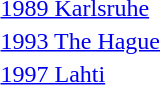<table>
<tr>
<td><a href='#'>1989 Karlsruhe</a></td>
<td></td>
<td></td>
<td></td>
</tr>
<tr>
<td><a href='#'>1993 The Hague</a></td>
<td></td>
<td></td>
<td></td>
</tr>
<tr>
<td><a href='#'>1997 Lahti</a></td>
<td></td>
<td></td>
<td></td>
</tr>
</table>
